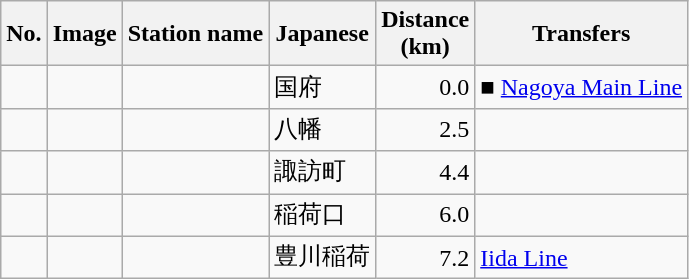<table class="wikitable">
<tr>
<th>No.</th>
<th>Image</th>
<th>Station name</th>
<th>Japanese</th>
<th>Distance<br>(km)</th>
<th>Transfers</th>
</tr>
<tr>
<td></td>
<td></td>
<td></td>
<td>国府</td>
<td align=right>0.0</td>
<td><span>■</span> <a href='#'>Nagoya Main Line</a></td>
</tr>
<tr>
<td></td>
<td></td>
<td></td>
<td>八幡</td>
<td align=right>2.5</td>
<td></td>
</tr>
<tr>
<td></td>
<td></td>
<td></td>
<td>諏訪町</td>
<td align=right>4.4</td>
<td></td>
</tr>
<tr>
<td></td>
<td></td>
<td></td>
<td>稲荷口</td>
<td align=right>6.0</td>
<td></td>
</tr>
<tr>
<td></td>
<td></td>
<td></td>
<td>豊川稲荷</td>
<td align=right>7.2</td>
<td><a href='#'>Iida Line</a></td>
</tr>
</table>
